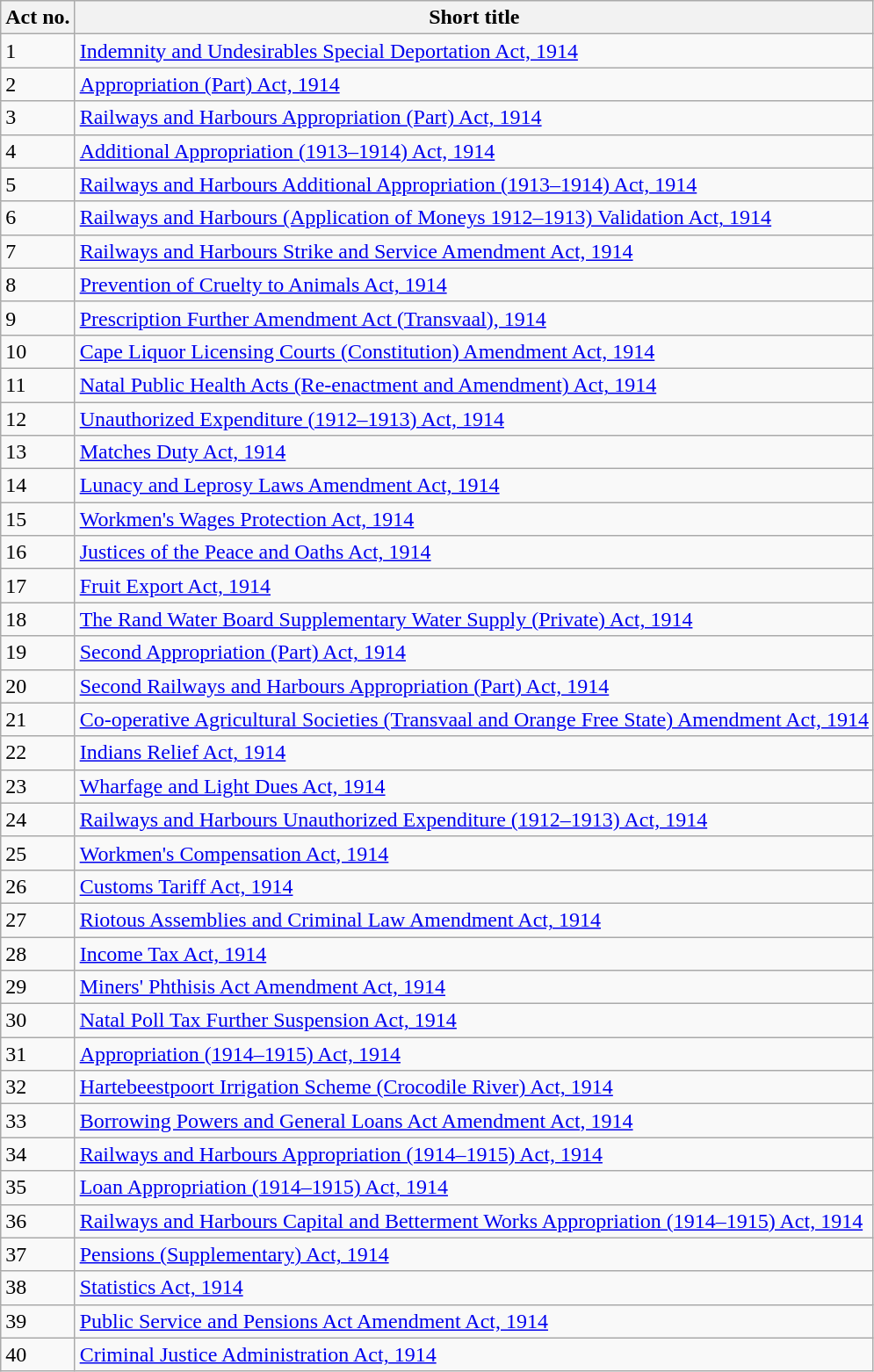<table class="wikitable sortable">
<tr>
<th>Act no.</th>
<th>Short title</th>
</tr>
<tr>
<td>1</td>
<td><a href='#'>Indemnity and Undesirables Special Deportation Act, 1914</a></td>
</tr>
<tr>
<td>2</td>
<td><a href='#'>Appropriation (Part) Act, 1914</a></td>
</tr>
<tr>
<td>3</td>
<td><a href='#'>Railways and Harbours Appropriation (Part) Act, 1914</a></td>
</tr>
<tr>
<td>4</td>
<td><a href='#'>Additional Appropriation (1913–1914) Act, 1914</a></td>
</tr>
<tr>
<td>5</td>
<td><a href='#'>Railways and Harbours Additional Appropriation (1913–1914) Act, 1914</a></td>
</tr>
<tr>
<td>6</td>
<td><a href='#'>Railways and Harbours (Application of Moneys 1912–1913) Validation Act, 1914</a></td>
</tr>
<tr>
<td>7</td>
<td><a href='#'>Railways and Harbours Strike and Service Amendment Act, 1914</a></td>
</tr>
<tr>
<td>8</td>
<td><a href='#'>Prevention of Cruelty to Animals Act, 1914</a></td>
</tr>
<tr>
<td>9</td>
<td><a href='#'>Prescription Further Amendment Act (Transvaal), 1914</a></td>
</tr>
<tr>
<td>10</td>
<td><a href='#'>Cape Liquor Licensing Courts (Constitution) Amendment Act, 1914</a></td>
</tr>
<tr>
<td>11</td>
<td><a href='#'>Natal Public Health Acts (Re-enactment and Amendment) Act, 1914</a></td>
</tr>
<tr>
<td>12</td>
<td><a href='#'>Unauthorized Expenditure (1912–1913) Act, 1914</a></td>
</tr>
<tr>
<td>13</td>
<td><a href='#'>Matches Duty Act, 1914</a></td>
</tr>
<tr>
<td>14</td>
<td><a href='#'>Lunacy and Leprosy Laws Amendment Act, 1914</a></td>
</tr>
<tr>
<td>15</td>
<td><a href='#'>Workmen's Wages Protection Act, 1914</a></td>
</tr>
<tr>
<td>16</td>
<td><a href='#'>Justices of the Peace and Oaths Act, 1914</a></td>
</tr>
<tr>
<td>17</td>
<td><a href='#'>Fruit Export Act, 1914</a></td>
</tr>
<tr>
<td>18</td>
<td><a href='#'>The Rand Water Board Supplementary Water Supply (Private) Act, 1914</a></td>
</tr>
<tr>
<td>19</td>
<td><a href='#'>Second Appropriation (Part) Act, 1914</a></td>
</tr>
<tr>
<td>20</td>
<td><a href='#'>Second Railways and Harbours Appropriation (Part) Act, 1914</a></td>
</tr>
<tr>
<td>21</td>
<td><a href='#'>Co-operative Agricultural Societies (Transvaal and Orange Free State) Amendment Act, 1914</a></td>
</tr>
<tr>
<td>22</td>
<td><a href='#'>Indians Relief Act, 1914</a></td>
</tr>
<tr>
<td>23</td>
<td><a href='#'>Wharfage and Light Dues Act, 1914</a></td>
</tr>
<tr>
<td>24</td>
<td><a href='#'>Railways and Harbours Unauthorized Expenditure (1912–1913) Act, 1914</a></td>
</tr>
<tr>
<td>25</td>
<td><a href='#'>Workmen's Compensation Act, 1914</a></td>
</tr>
<tr>
<td>26</td>
<td><a href='#'>Customs Tariff Act, 1914</a></td>
</tr>
<tr>
<td>27</td>
<td><a href='#'>Riotous Assemblies and Criminal Law Amendment Act, 1914</a></td>
</tr>
<tr>
<td>28</td>
<td><a href='#'>Income Tax Act, 1914</a></td>
</tr>
<tr>
<td>29</td>
<td><a href='#'>Miners' Phthisis Act Amendment Act, 1914</a></td>
</tr>
<tr>
<td>30</td>
<td><a href='#'>Natal Poll Tax Further Suspension Act, 1914</a></td>
</tr>
<tr>
<td>31</td>
<td><a href='#'>Appropriation (1914–1915) Act, 1914</a></td>
</tr>
<tr>
<td>32</td>
<td><a href='#'>Hartebeestpoort Irrigation Scheme (Crocodile River) Act, 1914</a></td>
</tr>
<tr>
<td>33</td>
<td><a href='#'>Borrowing Powers and General Loans Act Amendment Act, 1914</a></td>
</tr>
<tr>
<td>34</td>
<td><a href='#'>Railways and Harbours Appropriation (1914–1915) Act, 1914</a></td>
</tr>
<tr>
<td>35</td>
<td><a href='#'>Loan Appropriation (1914–1915) Act, 1914</a></td>
</tr>
<tr>
<td>36</td>
<td><a href='#'>Railways and Harbours Capital and Betterment Works Appropriation (1914–1915) Act, 1914</a></td>
</tr>
<tr>
<td>37</td>
<td><a href='#'>Pensions (Supplementary) Act, 1914</a></td>
</tr>
<tr>
<td>38</td>
<td><a href='#'>Statistics Act, 1914</a></td>
</tr>
<tr>
<td>39</td>
<td><a href='#'>Public Service and Pensions Act Amendment Act, 1914</a></td>
</tr>
<tr>
<td>40</td>
<td><a href='#'>Criminal Justice Administration Act, 1914</a></td>
</tr>
</table>
